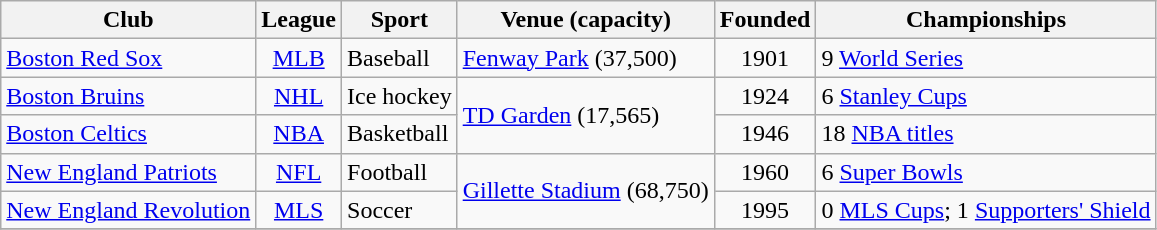<table class="wikitable">
<tr>
<th scope="col">Club</th>
<th scope="col">League</th>
<th scope="col">Sport</th>
<th scope="col">Venue (capacity)</th>
<th scope="col">Founded</th>
<th scope="col">Championships</th>
</tr>
<tr>
<td><a href='#'>Boston Red Sox</a></td>
<td align=center><a href='#'>MLB</a></td>
<td>Baseball</td>
<td><a href='#'>Fenway Park</a> (37,500)</td>
<td align=center>1901</td>
<td>9 <a href='#'>World Series</a></td>
</tr>
<tr>
<td><a href='#'>Boston Bruins</a></td>
<td align=center><a href='#'>NHL</a></td>
<td>Ice hockey</td>
<td rowspan="2"><a href='#'>TD Garden</a> (17,565)</td>
<td align=center>1924</td>
<td>6 <a href='#'>Stanley Cups</a></td>
</tr>
<tr>
<td><a href='#'>Boston Celtics</a></td>
<td align=center><a href='#'>NBA</a></td>
<td>Basketball</td>
<td align=center>1946</td>
<td>18 <a href='#'>NBA titles</a></td>
</tr>
<tr>
<td><a href='#'>New England Patriots</a></td>
<td align=center><a href='#'>NFL</a></td>
<td>Football</td>
<td rowspan="2"><a href='#'>Gillette Stadium</a> (68,750)</td>
<td align=center>1960</td>
<td>6 <a href='#'>Super Bowls</a></td>
</tr>
<tr>
<td><a href='#'>New England Revolution</a></td>
<td align=center><a href='#'>MLS</a></td>
<td>Soccer</td>
<td align=center>1995</td>
<td>0 <a href='#'>MLS Cups</a>; 1 <a href='#'>Supporters' Shield</a></td>
</tr>
<tr>
</tr>
</table>
